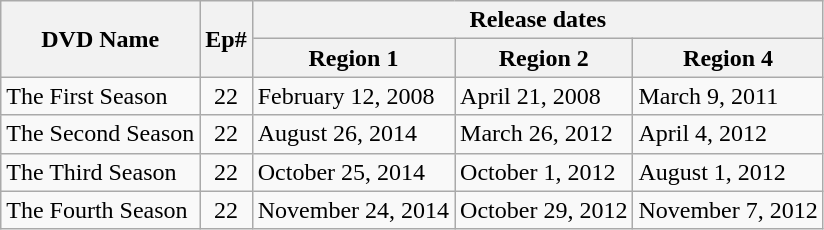<table class="wikitable">
<tr>
<th rowspan="2">DVD Name</th>
<th rowspan="2">Ep#</th>
<th colspan="3">Release dates</th>
</tr>
<tr>
<th>Region 1</th>
<th>Region 2</th>
<th>Region 4</th>
</tr>
<tr>
<td>The First Season</td>
<td style="text-align:center;">22</td>
<td>February 12, 2008</td>
<td>April 21, 2008</td>
<td>March 9, 2011</td>
</tr>
<tr>
<td>The Second Season</td>
<td style="text-align:center;">22</td>
<td>August 26, 2014</td>
<td>March 26, 2012</td>
<td>April 4, 2012</td>
</tr>
<tr>
<td>The Third Season</td>
<td style="text-align:center;">22</td>
<td>October 25, 2014</td>
<td>October 1, 2012</td>
<td>August 1, 2012</td>
</tr>
<tr>
<td>The Fourth Season</td>
<td style="text-align:center;">22</td>
<td>November 24, 2014</td>
<td>October 29, 2012</td>
<td>November 7, 2012</td>
</tr>
</table>
